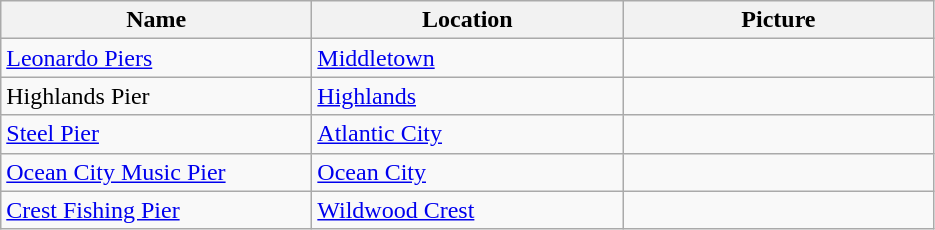<table class="wikitable">
<tr>
<th width="200px">Name</th>
<th width="200px">Location</th>
<th width="200px">Picture</th>
</tr>
<tr>
<td><a href='#'>Leonardo Piers</a></td>
<td><a href='#'>Middletown</a></td>
<td></td>
</tr>
<tr>
<td>Highlands Pier</td>
<td><a href='#'>Highlands</a></td>
<td></td>
</tr>
<tr>
<td><a href='#'>Steel Pier</a></td>
<td><a href='#'>Atlantic City</a></td>
<td></td>
</tr>
<tr>
<td><a href='#'>Ocean City Music Pier</a></td>
<td><a href='#'>Ocean City</a></td>
<td></td>
</tr>
<tr>
<td><a href='#'>Crest Fishing Pier</a></td>
<td><a href='#'>Wildwood Crest</a></td>
<td></td>
</tr>
</table>
